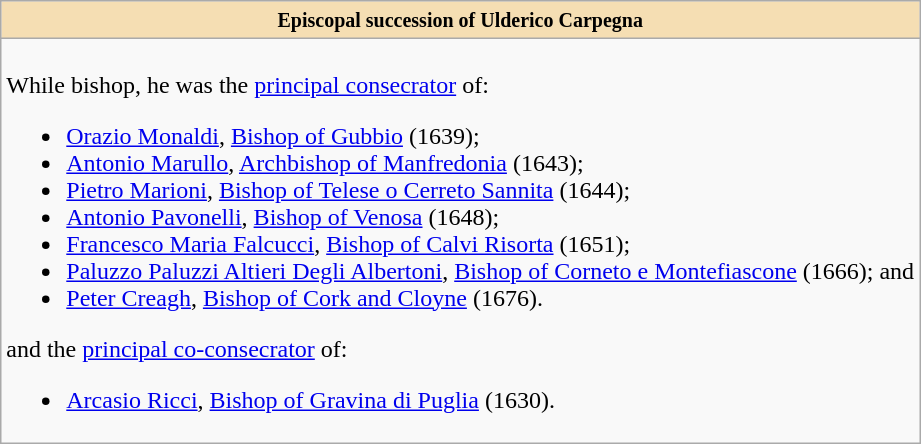<table role="presentation" class="wikitable mw-collapsible mw-collapsed"|>
<tr>
<th style="background:#F5DEB3"><small>Episcopal succession of Ulderico Carpegna</small></th>
</tr>
<tr>
<td><br>While bishop, he was the <a href='#'>principal consecrator</a> of:<ul><li><a href='#'>Orazio Monaldi</a>, <a href='#'>Bishop of Gubbio</a> (1639);</li><li><a href='#'>Antonio Marullo</a>, <a href='#'>Archbishop of Manfredonia</a> (1643);</li><li><a href='#'>Pietro Marioni</a>, <a href='#'>Bishop of Telese o Cerreto Sannita</a> (1644);</li><li><a href='#'>Antonio Pavonelli</a>, <a href='#'>Bishop of Venosa</a> (1648);</li><li><a href='#'>Francesco Maria Falcucci</a>, <a href='#'>Bishop of Calvi Risorta</a> (1651);</li><li><a href='#'>Paluzzo Paluzzi Altieri Degli Albertoni</a>, <a href='#'>Bishop of Corneto e Montefiascone</a> (1666); and</li><li><a href='#'>Peter Creagh</a>, <a href='#'>Bishop of Cork and Cloyne</a> (1676).</li></ul>and the <a href='#'>principal co-consecrator</a> of:<ul><li><a href='#'>Arcasio Ricci</a>, <a href='#'>Bishop of Gravina di Puglia</a> (1630).</li></ul></td>
</tr>
</table>
